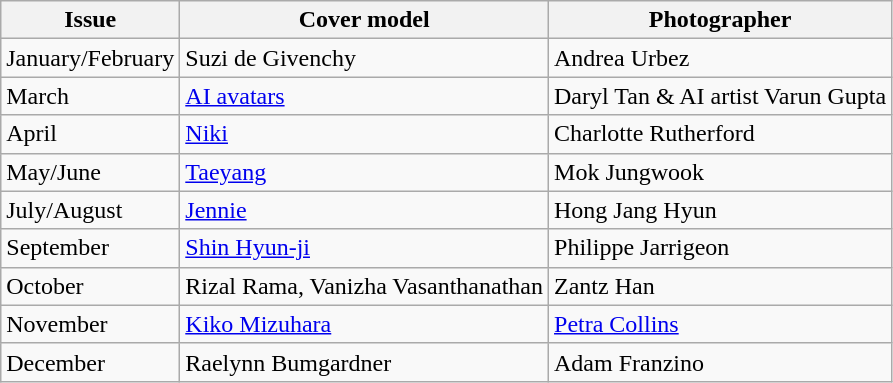<table class="sortable wikitable">
<tr>
<th>Issue</th>
<th>Cover model</th>
<th>Photographer</th>
</tr>
<tr>
<td>January/February</td>
<td>Suzi de Givenchy</td>
<td>Andrea Urbez</td>
</tr>
<tr>
<td>March</td>
<td><a href='#'>AI avatars</a></td>
<td>Daryl Tan & AI artist Varun Gupta</td>
</tr>
<tr>
<td>April</td>
<td><a href='#'>Niki</a></td>
<td>Charlotte Rutherford</td>
</tr>
<tr>
<td>May/June</td>
<td><a href='#'>Taeyang</a></td>
<td>Mok Jungwook</td>
</tr>
<tr>
<td>July/August</td>
<td><a href='#'>Jennie</a></td>
<td>Hong Jang Hyun</td>
</tr>
<tr>
<td>September</td>
<td><a href='#'>Shin Hyun-ji</a></td>
<td>Philippe Jarrigeon</td>
</tr>
<tr>
<td>October</td>
<td>Rizal Rama, Vanizha Vasanthanathan</td>
<td>Zantz Han</td>
</tr>
<tr>
<td>November</td>
<td><a href='#'>Kiko Mizuhara</a></td>
<td><a href='#'>Petra Collins</a></td>
</tr>
<tr>
<td>December</td>
<td>Raelynn Bumgardner</td>
<td>Adam Franzino</td>
</tr>
</table>
